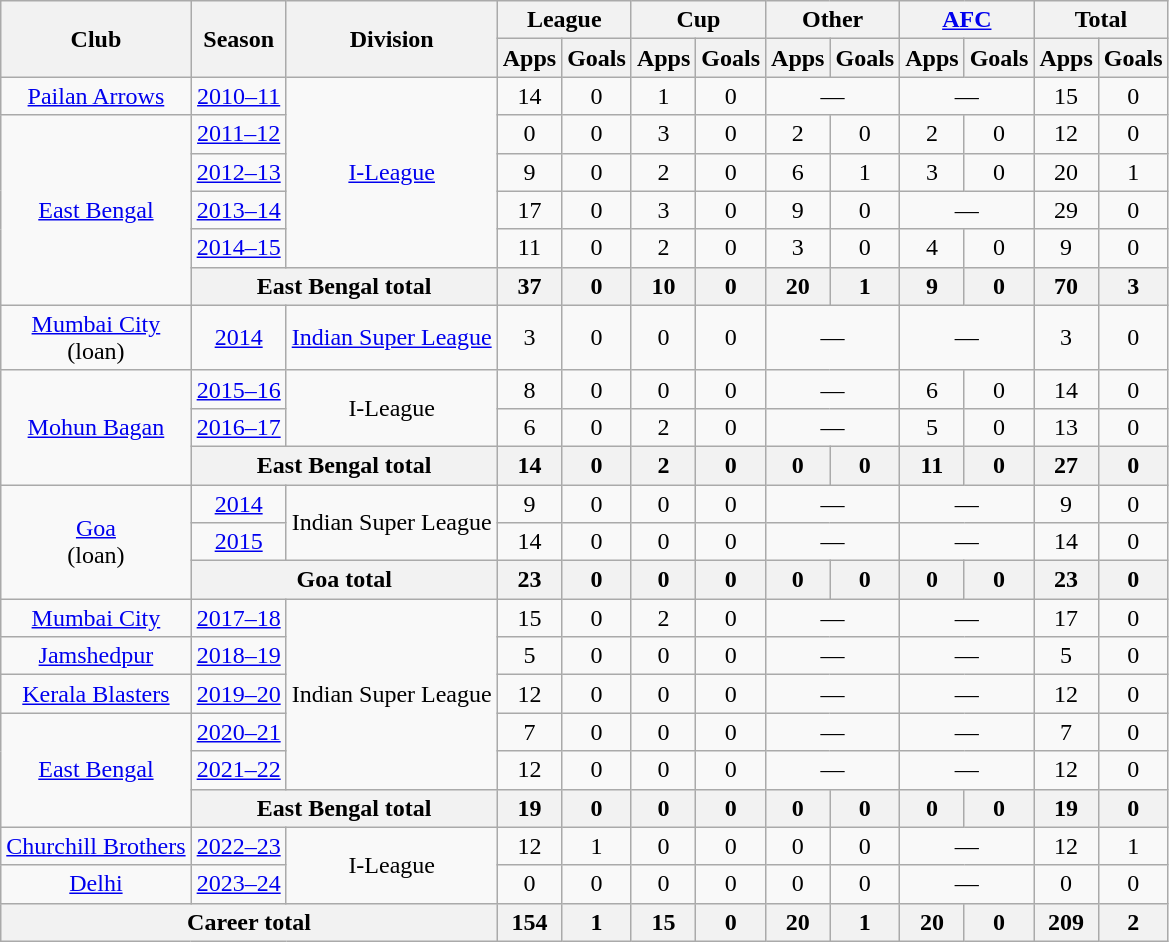<table class="wikitable" style="text-align: center;">
<tr>
<th rowspan="2">Club</th>
<th rowspan="2">Season</th>
<th rowspan="2">Division</th>
<th colspan="2">League</th>
<th colspan="2">Cup</th>
<th colspan="2">Other</th>
<th colspan="2"><a href='#'>AFC</a></th>
<th colspan="2">Total</th>
</tr>
<tr>
<th>Apps</th>
<th>Goals</th>
<th>Apps</th>
<th>Goals</th>
<th>Apps</th>
<th>Goals</th>
<th>Apps</th>
<th>Goals</th>
<th>Apps</th>
<th>Goals</th>
</tr>
<tr>
<td rowspan="1"><a href='#'>Pailan Arrows</a></td>
<td><a href='#'>2010–11</a></td>
<td rowspan="5"><a href='#'>I-League</a></td>
<td>14</td>
<td>0</td>
<td>1</td>
<td>0</td>
<td colspan="2">—</td>
<td colspan="2">—</td>
<td>15</td>
<td>0</td>
</tr>
<tr>
<td rowspan="5"><a href='#'>East Bengal</a></td>
<td><a href='#'>2011–12</a></td>
<td>0</td>
<td>0</td>
<td>3</td>
<td>0</td>
<td>2</td>
<td>0</td>
<td>2</td>
<td>0</td>
<td>12</td>
<td>0</td>
</tr>
<tr>
<td><a href='#'>2012–13</a></td>
<td>9</td>
<td>0</td>
<td>2</td>
<td>0</td>
<td>6</td>
<td>1</td>
<td>3</td>
<td>0</td>
<td>20</td>
<td>1</td>
</tr>
<tr>
<td><a href='#'>2013–14</a></td>
<td>17</td>
<td>0</td>
<td>3</td>
<td>0</td>
<td>9</td>
<td>0</td>
<td colspan="2">—</td>
<td>29</td>
<td>0</td>
</tr>
<tr>
<td><a href='#'>2014–15</a></td>
<td>11</td>
<td>0</td>
<td>2</td>
<td>0</td>
<td>3</td>
<td>0</td>
<td>4</td>
<td>0</td>
<td>9</td>
<td>0</td>
</tr>
<tr>
<th colspan="2">East Bengal total</th>
<th>37</th>
<th>0</th>
<th>10</th>
<th>0</th>
<th>20</th>
<th>1</th>
<th>9</th>
<th>0</th>
<th>70</th>
<th>3</th>
</tr>
<tr>
<td rowspan="1"><a href='#'>Mumbai City</a> <br>(loan)</td>
<td><a href='#'>2014</a></td>
<td rowspan="1"><a href='#'>Indian Super League</a></td>
<td>3</td>
<td>0</td>
<td>0</td>
<td>0</td>
<td colspan="2">—</td>
<td colspan="2">—</td>
<td>3</td>
<td>0</td>
</tr>
<tr>
<td rowspan="3"><a href='#'>Mohun Bagan</a></td>
<td><a href='#'>2015–16</a></td>
<td rowspan="2">I-League</td>
<td>8</td>
<td>0</td>
<td>0</td>
<td>0</td>
<td colspan="2">—</td>
<td>6</td>
<td>0</td>
<td>14</td>
<td>0</td>
</tr>
<tr>
<td><a href='#'>2016–17</a></td>
<td>6</td>
<td>0</td>
<td>2</td>
<td>0</td>
<td colspan="2">—</td>
<td>5</td>
<td>0</td>
<td>13</td>
<td>0</td>
</tr>
<tr>
<th colspan="2">East Bengal total</th>
<th>14</th>
<th>0</th>
<th>2</th>
<th>0</th>
<th>0</th>
<th>0</th>
<th>11</th>
<th>0</th>
<th>27</th>
<th>0</th>
</tr>
<tr>
<td rowspan="3"><a href='#'>Goa</a> <br>(loan)</td>
<td><a href='#'>2014</a></td>
<td rowspan="2">Indian Super League</td>
<td>9</td>
<td>0</td>
<td>0</td>
<td>0</td>
<td colspan="2">—</td>
<td colspan="2">—</td>
<td>9</td>
<td>0</td>
</tr>
<tr>
<td><a href='#'>2015</a></td>
<td>14</td>
<td>0</td>
<td>0</td>
<td>0</td>
<td colspan="2">—</td>
<td colspan="2">—</td>
<td>14</td>
<td>0</td>
</tr>
<tr>
<th colspan="2">Goa total</th>
<th>23</th>
<th>0</th>
<th>0</th>
<th>0</th>
<th>0</th>
<th>0</th>
<th>0</th>
<th>0</th>
<th>23</th>
<th>0</th>
</tr>
<tr>
<td rowspan="1"><a href='#'>Mumbai City</a></td>
<td><a href='#'>2017–18</a></td>
<td rowspan="5">Indian Super League</td>
<td>15</td>
<td>0</td>
<td>2</td>
<td>0</td>
<td colspan="2">—</td>
<td colspan="2">—</td>
<td>17</td>
<td>0</td>
</tr>
<tr>
<td rowspan="1"><a href='#'>Jamshedpur</a></td>
<td><a href='#'>2018–19</a></td>
<td>5</td>
<td>0</td>
<td>0</td>
<td>0</td>
<td colspan="2">—</td>
<td colspan="2">—</td>
<td>5</td>
<td>0</td>
</tr>
<tr>
<td rowspan="1"><a href='#'>Kerala Blasters</a></td>
<td><a href='#'>2019–20</a></td>
<td>12</td>
<td>0</td>
<td>0</td>
<td>0</td>
<td colspan="2">—</td>
<td colspan="2">—</td>
<td>12</td>
<td>0</td>
</tr>
<tr>
<td rowspan="3"><a href='#'>East Bengal</a></td>
<td><a href='#'>2020–21</a></td>
<td>7</td>
<td>0</td>
<td>0</td>
<td>0</td>
<td colspan="2">—</td>
<td colspan="2">—</td>
<td>7</td>
<td>0</td>
</tr>
<tr>
<td><a href='#'>2021–22</a></td>
<td>12</td>
<td>0</td>
<td>0</td>
<td>0</td>
<td colspan="2">—</td>
<td colspan="2">—</td>
<td>12</td>
<td>0</td>
</tr>
<tr>
<th colspan="2">East Bengal total</th>
<th>19</th>
<th>0</th>
<th>0</th>
<th>0</th>
<th>0</th>
<th>0</th>
<th>0</th>
<th>0</th>
<th>19</th>
<th>0</th>
</tr>
<tr>
<td rowspan="1"><a href='#'>Churchill Brothers</a></td>
<td><a href='#'>2022–23</a></td>
<td rowspan="2">I-League</td>
<td>12</td>
<td>1</td>
<td>0</td>
<td>0</td>
<td>0</td>
<td>0</td>
<td colspan="2">—</td>
<td>12</td>
<td>1</td>
</tr>
<tr>
<td rowspan="1"><a href='#'>Delhi</a></td>
<td><a href='#'>2023–24</a></td>
<td>0</td>
<td>0</td>
<td>0</td>
<td>0</td>
<td>0</td>
<td>0</td>
<td colspan="2">—</td>
<td>0</td>
<td>0</td>
</tr>
<tr>
<th colspan="3">Career total</th>
<th>154</th>
<th>1</th>
<th>15</th>
<th>0</th>
<th>20</th>
<th>1</th>
<th>20</th>
<th>0</th>
<th>209</th>
<th>2</th>
</tr>
</table>
